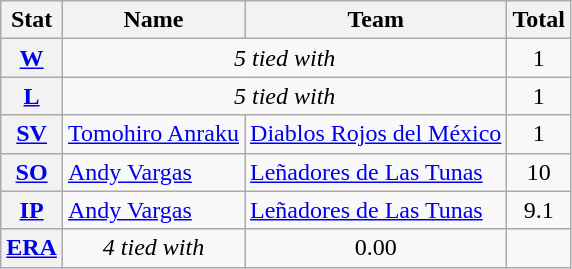<table class=wikitable>
<tr>
<th scope="col">Stat</th>
<th scope="col">Name</th>
<th scope="col">Team</th>
<th scope="col">Total</th>
</tr>
<tr>
<th scope="row"><a href='#'>W</a></th>
<td colspan=2 align=center><em>5 tied with</em></td>
<td align=center>1</td>
</tr>
<tr>
<th scope="row"><a href='#'>L</a></th>
<td colspan=2 align=center><em>5 tied with</em></td>
<td align=center>1</td>
</tr>
<tr>
<th scope="row"><a href='#'>SV</a></th>
<td> <a href='#'>Tomohiro Anraku</a></td>
<td> <a href='#'>Diablos Rojos del México</a></td>
<td align=center>1</td>
</tr>
<tr>
<th scope="row"><a href='#'>SO</a></th>
<td> <a href='#'>Andy Vargas</a></td>
<td> <a href='#'>Leñadores de Las Tunas</a></td>
<td align=center>10</td>
</tr>
<tr>
<th scope="row"><a href='#'>IP</a></th>
<td> <a href='#'>Andy Vargas</a></td>
<td> <a href='#'>Leñadores de Las Tunas</a></td>
<td align=center>9.1</td>
</tr>
<tr>
<th scope="row"><a href='#'>ERA</a></th>
<td align=center><em>4 tied with</em></td>
<td align=center>0.00</td>
</tr>
</table>
